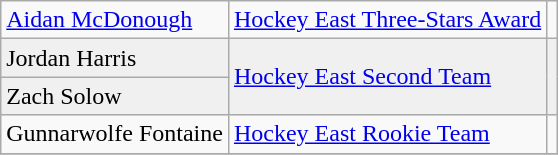<table class="wikitable">
<tr>
<td><a href='#'>Aidan McDonough</a></td>
<td><a href='#'>Hockey East Three-Stars Award</a></td>
<td></td>
</tr>
<tr bgcolor=f0f0f0>
<td>Jordan Harris</td>
<td rowspan=2><a href='#'>Hockey East Second Team</a></td>
<td rowspan=2></td>
</tr>
<tr bgcolor=f0f0f0>
<td>Zach Solow</td>
</tr>
<tr>
<td>Gunnarwolfe Fontaine</td>
<td><a href='#'>Hockey East Rookie Team</a></td>
<td></td>
</tr>
<tr>
</tr>
</table>
